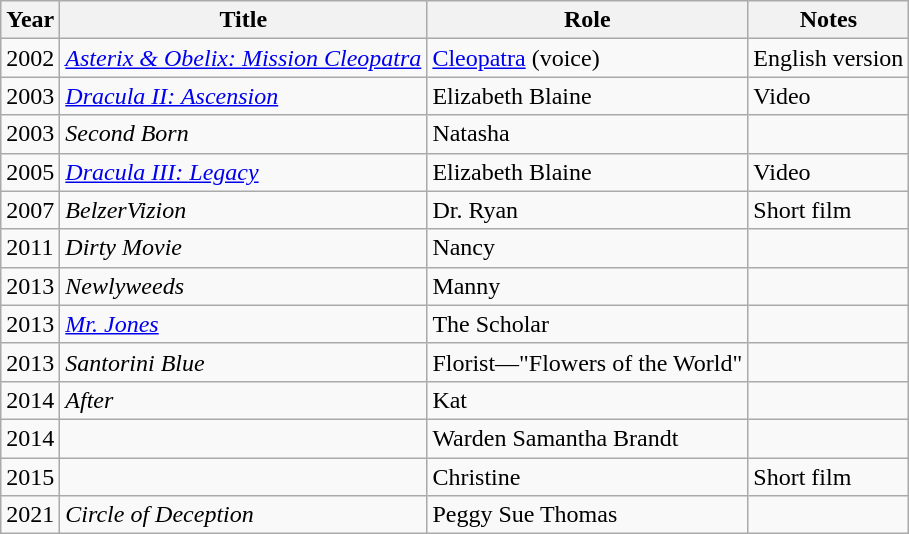<table class="wikitable sortable">
<tr>
<th>Year</th>
<th>Title</th>
<th>Role</th>
<th class="unsortable">Notes</th>
</tr>
<tr>
<td>2002</td>
<td><em><a href='#'>Asterix & Obelix: Mission Cleopatra</a></em></td>
<td><a href='#'>Cleopatra</a> (voice)</td>
<td>English version</td>
</tr>
<tr>
<td>2003</td>
<td><em><a href='#'>Dracula II: Ascension</a></em></td>
<td>Elizabeth Blaine</td>
<td>Video</td>
</tr>
<tr>
<td>2003</td>
<td><em>Second Born</em></td>
<td>Natasha</td>
<td></td>
</tr>
<tr>
<td>2005</td>
<td><em><a href='#'>Dracula III: Legacy</a></em></td>
<td>Elizabeth Blaine</td>
<td>Video</td>
</tr>
<tr>
<td>2007</td>
<td><em>BelzerVizion</em></td>
<td>Dr. Ryan</td>
<td>Short film</td>
</tr>
<tr>
<td>2011</td>
<td><em>Dirty Movie</em></td>
<td>Nancy</td>
<td></td>
</tr>
<tr>
<td>2013</td>
<td><em>Newlyweeds</em></td>
<td>Manny</td>
<td></td>
</tr>
<tr>
<td>2013</td>
<td><em><a href='#'>Mr. Jones</a></em></td>
<td>The Scholar</td>
<td></td>
</tr>
<tr>
<td>2013</td>
<td><em>Santorini Blue</em></td>
<td>Florist—"Flowers of the World"</td>
<td></td>
</tr>
<tr>
<td>2014</td>
<td><em>After</em></td>
<td>Kat</td>
<td></td>
</tr>
<tr>
<td>2014</td>
<td><em></em></td>
<td>Warden Samantha Brandt</td>
<td></td>
</tr>
<tr>
<td>2015</td>
<td><em></em></td>
<td>Christine</td>
<td>Short film</td>
</tr>
<tr>
<td>2021</td>
<td><em>Circle of Deception</em></td>
<td>Peggy Sue Thomas</td>
<td></td>
</tr>
</table>
